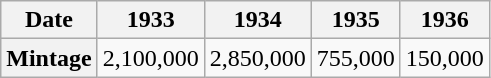<table class="wikitable mw-collapsible">
<tr>
<th>Date</th>
<th>1933</th>
<th>1934</th>
<th>1935</th>
<th>1936</th>
</tr>
<tr>
<th>Mintage</th>
<td>2,100,000</td>
<td>2,850,000</td>
<td>755,000</td>
<td>150,000</td>
</tr>
</table>
